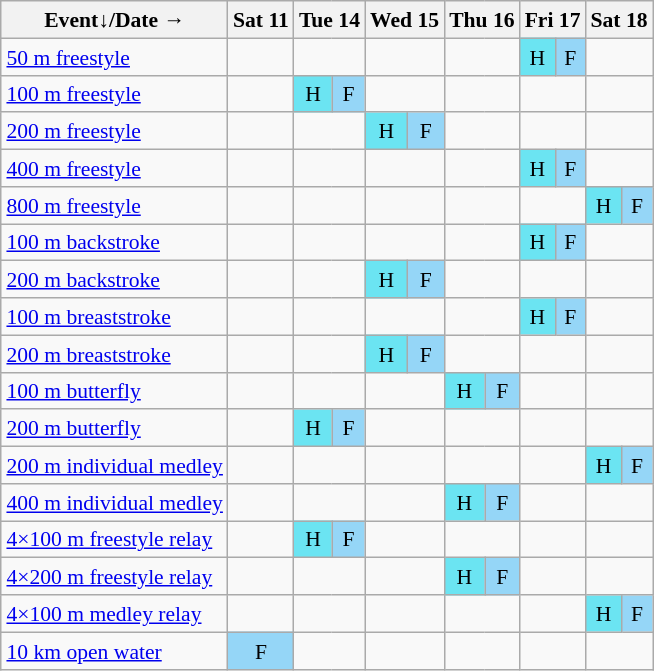<table class="wikitable" style="margin:0.5em auto; font-size:90%; line-height:1.25em;">
<tr style="text-align:center;">
<th>Event↓/Date →</th>
<th>Sat 11</th>
<th colspan="2">Tue 14</th>
<th colspan="2">Wed 15</th>
<th colspan="2">Thu 16</th>
<th colspan="2">Fri 17</th>
<th colspan="2">Sat 18</th>
</tr>
<tr style="text-align:center;">
<td style="text-align:left;"><a href='#'>50 m freestyle</a></td>
<td></td>
<td colspan="2"></td>
<td colspan="2"></td>
<td colspan="2"></td>
<td style="background-color:#6be4f2;">H</td>
<td style="background-color:#95d6f7;">F</td>
<td colspan="2"></td>
</tr>
<tr style="text-align:center;">
<td style="text-align:left;"><a href='#'>100 m freestyle</a></td>
<td></td>
<td style="background-color:#6be4f2;">H</td>
<td style="background-color:#95d6f7;">F</td>
<td colspan="2"></td>
<td colspan="2"></td>
<td colspan="2"></td>
<td colspan="2"></td>
</tr>
<tr style="text-align:center;">
<td style="text-align:left;"><a href='#'>200 m freestyle</a></td>
<td></td>
<td colspan="2"></td>
<td style="background-color:#6be4f2;">H</td>
<td style="background-color:#95d6f7;">F</td>
<td colspan="2"></td>
<td colspan="2"></td>
<td colspan="2"></td>
</tr>
<tr style="text-align:center;">
<td style="text-align:left;"><a href='#'>400 m freestyle</a></td>
<td></td>
<td colspan="2"></td>
<td colspan="2"></td>
<td colspan="2"></td>
<td style="background-color:#6be4f2;">H</td>
<td style="background-color:#95d6f7;">F</td>
<td colspan="2"></td>
</tr>
<tr style="text-align:center;">
<td style="text-align:left;"><a href='#'>800 m freestyle</a></td>
<td></td>
<td colspan="2"></td>
<td colspan="2"></td>
<td colspan="2"></td>
<td colspan="2"></td>
<td style="background-color:#6be4f2;">H</td>
<td style="background-color:#95d6f7;">F</td>
</tr>
<tr style="text-align:center;">
<td style="text-align:left;"><a href='#'>100 m backstroke</a></td>
<td></td>
<td colspan="2"></td>
<td colspan="2"></td>
<td colspan="2"></td>
<td style="background-color:#6be4f2;">H</td>
<td style="background-color:#95d6f7;">F</td>
<td colspan="2"></td>
</tr>
<tr style="text-align:center;">
<td style="text-align:left;"><a href='#'>200 m backstroke</a></td>
<td></td>
<td colspan="2"></td>
<td style="background-color:#6be4f2;">H</td>
<td style="background-color:#95d6f7;">F</td>
<td colspan="2"></td>
<td colspan="2"></td>
<td colspan="2"></td>
</tr>
<tr style="text-align:center;">
<td style="text-align:left;"><a href='#'>100 m breaststroke</a></td>
<td></td>
<td colspan="2"></td>
<td colspan="2"></td>
<td colspan="2"></td>
<td style="background-color:#6be4f2;">H</td>
<td style="background-color:#95d6f7;">F</td>
<td colspan="2"></td>
</tr>
<tr style="text-align:center;">
<td style="text-align:left;"><a href='#'>200 m breaststroke</a></td>
<td></td>
<td colspan="2"></td>
<td style="background-color:#6be4f2;">H</td>
<td style="background-color:#95d6f7;">F</td>
<td colspan="2"></td>
<td colspan="2"></td>
<td colspan="2"></td>
</tr>
<tr style="text-align:center;">
<td style="text-align:left;"><a href='#'>100 m butterfly</a></td>
<td></td>
<td colspan="2"></td>
<td colspan="2"></td>
<td style="background-color:#6be4f2;">H</td>
<td style="background-color:#95d6f7;">F</td>
<td colspan="2"></td>
<td colspan="2"></td>
</tr>
<tr style="text-align:center;">
<td style="text-align:left;"><a href='#'>200 m butterfly</a></td>
<td></td>
<td style="background-color:#6be4f2;">H</td>
<td style="background-color:#95d6f7;">F</td>
<td colspan="2"></td>
<td colspan="2"></td>
<td colspan="2"></td>
<td colspan="2"></td>
</tr>
<tr style="text-align:center;">
<td style="text-align:left;"><a href='#'>200 m individual medley</a></td>
<td></td>
<td colspan="2"></td>
<td colspan="2"></td>
<td colspan="2"></td>
<td colspan="2"></td>
<td style="background-color:#6be4f2;">H</td>
<td style="background-color:#95d6f7;">F</td>
</tr>
<tr style="text-align:center;">
<td style="text-align:left;"><a href='#'>400 m individual medley</a></td>
<td></td>
<td colspan="2"></td>
<td colspan="2"></td>
<td style="background-color:#6be4f2;">H</td>
<td style="background-color:#95d6f7;">F</td>
<td colspan="2"></td>
<td colspan="2"></td>
</tr>
<tr style="text-align:center;">
<td style="text-align:left;"><a href='#'>4×100 m freestyle relay</a></td>
<td></td>
<td style="background-color:#6be4f2;">H</td>
<td style="background-color:#95d6f7;">F</td>
<td colspan="2"></td>
<td colspan="2"></td>
<td colspan="2"></td>
<td colspan="2"></td>
</tr>
<tr style="text-align:center;">
<td style="text-align:left;"><a href='#'>4×200 m freestyle relay</a></td>
<td></td>
<td colspan="2"></td>
<td colspan="2"></td>
<td style="background-color:#6be4f2;">H</td>
<td style="background-color:#95d6f7;">F</td>
<td colspan="2"></td>
<td colspan="2"></td>
</tr>
<tr style="text-align:center;">
<td style="text-align:left;"><a href='#'>4×100 m medley relay</a></td>
<td></td>
<td colspan="2"></td>
<td colspan="2"></td>
<td colspan="2"></td>
<td colspan="2"></td>
<td style="background-color:#6be4f2;">H</td>
<td style="background-color:#95d6f7;">F</td>
</tr>
<tr style="text-align:center;">
<td style="text-align:left;"><a href='#'>10 km open water</a></td>
<td style="background-color:#95d6f7;">F</td>
<td colspan="2"></td>
<td colspan="2"></td>
<td colspan="2"></td>
<td colspan="2"></td>
<td colspan="2"></td>
</tr>
</table>
